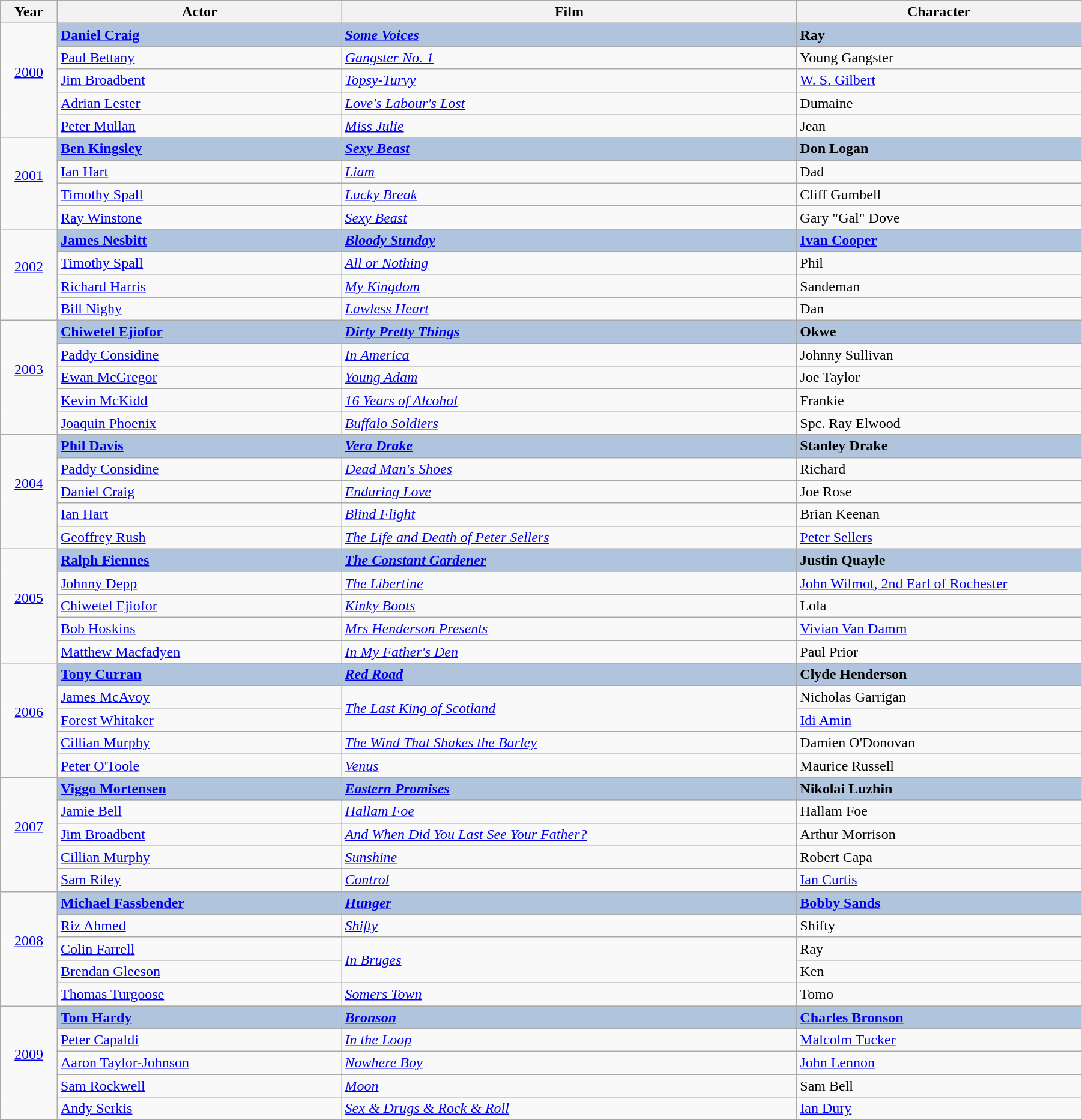<table class="wikitable" width="95%" cellpadding="5">
<tr>
<th width="5%">Year</th>
<th width="25%">Actor</th>
<th width="40%">Film</th>
<th width="25%">Character</th>
</tr>
<tr>
<td rowspan="5" style="text-align:center;"><a href='#'>2000</a><br><br></td>
<td style="background:#B0C4DE"><strong><a href='#'>Daniel Craig</a></strong></td>
<td style="background:#B0C4DE"><strong><em><a href='#'>Some Voices</a></em></strong></td>
<td style="background:#B0C4DE"><strong>Ray</strong></td>
</tr>
<tr>
<td><a href='#'>Paul Bettany</a></td>
<td><em><a href='#'>Gangster No. 1</a></em></td>
<td>Young Gangster</td>
</tr>
<tr>
<td><a href='#'>Jim Broadbent</a></td>
<td><em><a href='#'>Topsy-Turvy</a></em></td>
<td><a href='#'>W. S. Gilbert</a></td>
</tr>
<tr>
<td><a href='#'>Adrian Lester</a></td>
<td><em><a href='#'>Love's Labour's Lost</a></em></td>
<td>Dumaine</td>
</tr>
<tr>
<td><a href='#'>Peter Mullan</a></td>
<td><em><a href='#'>Miss Julie</a></em></td>
<td>Jean</td>
</tr>
<tr>
<td rowspan="4" style="text-align:center;"><a href='#'>2001</a><br><br></td>
<td style="background:#B0C4DE"><strong><a href='#'>Ben Kingsley</a></strong></td>
<td style="background:#B0C4DE"><strong><em><a href='#'>Sexy Beast</a></em></strong></td>
<td style="background:#B0C4DE"><strong>Don Logan</strong></td>
</tr>
<tr>
<td><a href='#'>Ian Hart</a></td>
<td><em><a href='#'>Liam</a></em></td>
<td>Dad</td>
</tr>
<tr>
<td><a href='#'>Timothy Spall</a></td>
<td><em><a href='#'>Lucky Break</a></em></td>
<td>Cliff Gumbell</td>
</tr>
<tr>
<td><a href='#'>Ray Winstone</a></td>
<td><em><a href='#'>Sexy Beast</a></em></td>
<td>Gary "Gal" Dove</td>
</tr>
<tr>
<td rowspan="4" style="text-align:center;"><a href='#'>2002</a><br><br></td>
<td style="background:#B0C4DE"><strong><a href='#'>James Nesbitt</a></strong></td>
<td style="background:#B0C4DE"><strong><em><a href='#'>Bloody Sunday</a></em></strong></td>
<td style="background:#B0C4DE"><strong><a href='#'>Ivan Cooper</a></strong></td>
</tr>
<tr>
<td><a href='#'>Timothy Spall</a></td>
<td><em><a href='#'>All or Nothing</a></em></td>
<td>Phil</td>
</tr>
<tr>
<td><a href='#'>Richard Harris</a></td>
<td><em><a href='#'>My Kingdom</a></em></td>
<td>Sandeman</td>
</tr>
<tr>
<td><a href='#'>Bill Nighy</a></td>
<td><em><a href='#'>Lawless Heart</a></em></td>
<td>Dan</td>
</tr>
<tr>
<td rowspan="5" style="text-align:center;"><a href='#'>2003</a><br><br></td>
<td style="background:#B0C4DE"><strong><a href='#'>Chiwetel Ejiofor</a></strong></td>
<td style="background:#B0C4DE"><strong><em><a href='#'>Dirty Pretty Things</a></em></strong></td>
<td style="background:#B0C4DE"><strong>Okwe</strong></td>
</tr>
<tr>
<td><a href='#'>Paddy Considine</a></td>
<td><em><a href='#'>In America</a></em></td>
<td>Johnny Sullivan</td>
</tr>
<tr>
<td><a href='#'>Ewan McGregor</a></td>
<td><em><a href='#'>Young Adam</a></em></td>
<td>Joe Taylor</td>
</tr>
<tr>
<td><a href='#'>Kevin McKidd</a></td>
<td><em><a href='#'>16 Years of Alcohol</a></em></td>
<td>Frankie</td>
</tr>
<tr>
<td><a href='#'>Joaquin Phoenix</a></td>
<td><em><a href='#'>Buffalo Soldiers</a></em></td>
<td>Spc. Ray Elwood</td>
</tr>
<tr>
<td rowspan="5" style="text-align:center;"><a href='#'>2004</a><br><br></td>
<td style="background:#B0C4DE"><strong><a href='#'>Phil Davis</a></strong></td>
<td style="background:#B0C4DE"><strong><em><a href='#'>Vera Drake</a></em></strong></td>
<td style="background:#B0C4DE"><strong>Stanley Drake</strong></td>
</tr>
<tr>
<td><a href='#'>Paddy Considine</a></td>
<td><em><a href='#'>Dead Man's Shoes</a></em></td>
<td>Richard</td>
</tr>
<tr>
<td><a href='#'>Daniel Craig</a></td>
<td><em><a href='#'>Enduring Love</a></em></td>
<td>Joe Rose</td>
</tr>
<tr>
<td><a href='#'>Ian Hart</a></td>
<td><em><a href='#'>Blind Flight</a></em></td>
<td>Brian Keenan</td>
</tr>
<tr>
<td><a href='#'>Geoffrey Rush</a></td>
<td><em><a href='#'>The Life and Death of Peter Sellers</a></em></td>
<td><a href='#'>Peter Sellers</a></td>
</tr>
<tr>
<td rowspan="5" style="text-align:center;"><a href='#'>2005</a><br><br></td>
<td style="background:#B0C4DE"><strong><a href='#'>Ralph Fiennes</a></strong></td>
<td style="background:#B0C4DE"><strong><em><a href='#'>The Constant Gardener</a></em></strong></td>
<td style="background:#B0C4DE"><strong>Justin Quayle</strong></td>
</tr>
<tr>
<td><a href='#'>Johnny Depp</a></td>
<td><em><a href='#'>The Libertine</a></em></td>
<td><a href='#'>John Wilmot, 2nd Earl of Rochester</a></td>
</tr>
<tr>
<td><a href='#'>Chiwetel Ejiofor</a></td>
<td><em><a href='#'>Kinky Boots</a></em></td>
<td>Lola</td>
</tr>
<tr>
<td><a href='#'>Bob Hoskins</a></td>
<td><em><a href='#'>Mrs Henderson Presents</a></em></td>
<td><a href='#'>Vivian Van Damm</a></td>
</tr>
<tr>
<td><a href='#'>Matthew Macfadyen</a></td>
<td><em><a href='#'>In My Father's Den</a></em></td>
<td>Paul Prior</td>
</tr>
<tr>
<td rowspan="5" style="text-align:center;"><a href='#'>2006</a><br><br></td>
<td style="background:#B0C4DE"><strong><a href='#'>Tony Curran</a></strong></td>
<td style="background:#B0C4DE"><strong><em><a href='#'>Red Road</a></em></strong></td>
<td style="background:#B0C4DE"><strong>Clyde Henderson</strong></td>
</tr>
<tr>
<td><a href='#'>James McAvoy</a></td>
<td rowspan="2"><em><a href='#'>The Last King of Scotland</a></em></td>
<td>Nicholas Garrigan</td>
</tr>
<tr>
<td><a href='#'>Forest Whitaker</a></td>
<td><a href='#'>Idi Amin</a></td>
</tr>
<tr>
<td><a href='#'>Cillian Murphy</a></td>
<td><em><a href='#'>The Wind That Shakes the Barley</a></em></td>
<td>Damien O'Donovan</td>
</tr>
<tr>
<td><a href='#'>Peter O'Toole</a></td>
<td><em><a href='#'>Venus</a></em></td>
<td>Maurice Russell</td>
</tr>
<tr>
<td rowspan="5" style="text-align:center;"><a href='#'>2007</a><br><br></td>
<td style="background:#B0C4DE"><strong><a href='#'>Viggo Mortensen</a></strong></td>
<td style="background:#B0C4DE"><strong><em><a href='#'>Eastern Promises</a></em></strong></td>
<td style="background:#B0C4DE"><strong>Nikolai Luzhin</strong></td>
</tr>
<tr>
<td><a href='#'>Jamie Bell</a></td>
<td><em><a href='#'>Hallam Foe</a></em></td>
<td>Hallam Foe</td>
</tr>
<tr>
<td><a href='#'>Jim Broadbent</a></td>
<td><em><a href='#'>And When Did You Last See Your Father?</a></em></td>
<td>Arthur Morrison</td>
</tr>
<tr>
<td><a href='#'>Cillian Murphy</a></td>
<td><em><a href='#'>Sunshine</a></em></td>
<td>Robert Capa</td>
</tr>
<tr>
<td><a href='#'>Sam Riley</a></td>
<td><em><a href='#'>Control</a></em></td>
<td><a href='#'>Ian Curtis</a></td>
</tr>
<tr>
<td rowspan="5" style="text-align:center;"><a href='#'>2008</a><br><br></td>
<td style="background:#B0C4DE"><strong><a href='#'>Michael Fassbender</a></strong></td>
<td style="background:#B0C4DE"><strong><em><a href='#'>Hunger</a></em></strong></td>
<td style="background:#B0C4DE"><strong><a href='#'>Bobby Sands</a></strong></td>
</tr>
<tr>
<td><a href='#'>Riz Ahmed</a></td>
<td><em><a href='#'>Shifty</a></em></td>
<td>Shifty</td>
</tr>
<tr>
<td><a href='#'>Colin Farrell</a></td>
<td rowspan="2"><em><a href='#'>In Bruges</a></em></td>
<td>Ray</td>
</tr>
<tr>
<td><a href='#'>Brendan Gleeson</a></td>
<td>Ken</td>
</tr>
<tr>
<td><a href='#'>Thomas Turgoose</a></td>
<td><em><a href='#'>Somers Town</a></em></td>
<td>Tomo</td>
</tr>
<tr>
<td rowspan="5" style="text-align:center;"><a href='#'>2009</a><br><br></td>
<td style="background:#B0C4DE"><strong><a href='#'>Tom Hardy</a></strong></td>
<td style="background:#B0C4DE"><strong><em><a href='#'>Bronson</a></em></strong></td>
<td style="background:#B0C4DE"><strong><a href='#'>Charles Bronson</a></strong></td>
</tr>
<tr>
<td><a href='#'>Peter Capaldi</a></td>
<td><em><a href='#'>In the Loop</a></em></td>
<td><a href='#'>Malcolm Tucker</a></td>
</tr>
<tr>
<td><a href='#'>Aaron Taylor-Johnson</a></td>
<td><em><a href='#'>Nowhere Boy</a></em></td>
<td><a href='#'>John Lennon</a></td>
</tr>
<tr>
<td><a href='#'>Sam Rockwell</a></td>
<td><em><a href='#'>Moon</a></em></td>
<td>Sam Bell</td>
</tr>
<tr>
<td><a href='#'>Andy Serkis</a></td>
<td><em><a href='#'>Sex & Drugs & Rock & Roll</a></em></td>
<td><a href='#'>Ian Dury</a></td>
</tr>
<tr>
</tr>
</table>
